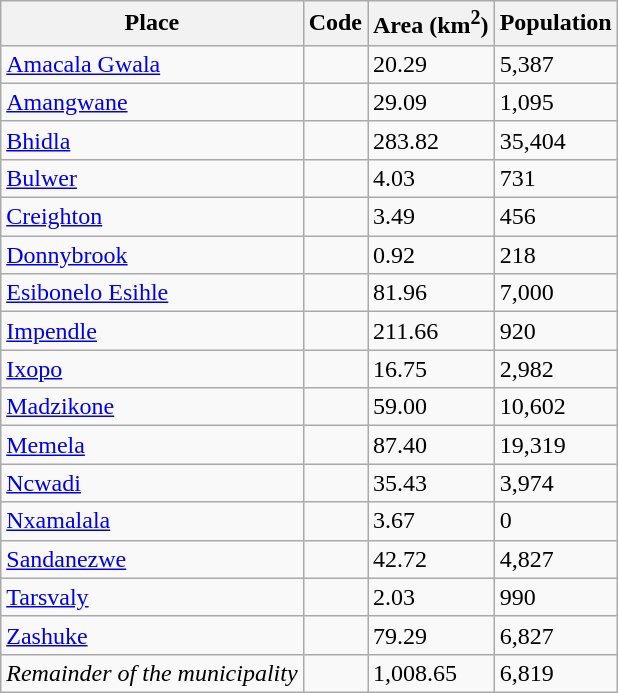<table class="wikitable sortable">
<tr>
<th>Place</th>
<th>Code</th>
<th>Area (km<sup>2</sup>)</th>
<th>Population</th>
</tr>
<tr>
<td><a href='#'>Amacala Gwala</a></td>
<td></td>
<td>20.29</td>
<td>5,387</td>
</tr>
<tr>
<td><a href='#'>Amangwane</a></td>
<td></td>
<td>29.09</td>
<td>1,095</td>
</tr>
<tr>
<td><a href='#'>Bhidla</a></td>
<td></td>
<td>283.82</td>
<td>35,404</td>
</tr>
<tr>
<td><a href='#'>Bulwer</a></td>
<td></td>
<td>4.03</td>
<td>731</td>
</tr>
<tr>
<td><a href='#'>Creighton</a></td>
<td></td>
<td>3.49</td>
<td>456</td>
</tr>
<tr>
<td><a href='#'>Donnybrook</a></td>
<td></td>
<td>0.92</td>
<td>218</td>
</tr>
<tr>
<td><a href='#'>Esibonelo Esihle</a></td>
<td></td>
<td>81.96</td>
<td>7,000</td>
</tr>
<tr>
<td><a href='#'>Impendle</a></td>
<td></td>
<td>211.66</td>
<td>920</td>
</tr>
<tr>
<td><a href='#'>Ixopo</a></td>
<td></td>
<td>16.75</td>
<td>2,982</td>
</tr>
<tr>
<td><a href='#'>Madzikone</a></td>
<td></td>
<td>59.00</td>
<td>10,602</td>
</tr>
<tr>
<td><a href='#'>Memela</a></td>
<td></td>
<td>87.40</td>
<td>19,319</td>
</tr>
<tr>
<td><a href='#'>Ncwadi</a></td>
<td></td>
<td>35.43</td>
<td>3,974</td>
</tr>
<tr>
<td><a href='#'>Nxamalala</a></td>
<td></td>
<td>3.67</td>
<td>0</td>
</tr>
<tr>
<td><a href='#'>Sandanezwe</a></td>
<td></td>
<td>42.72</td>
<td>4,827</td>
</tr>
<tr>
<td><a href='#'>Tarsvaly</a></td>
<td></td>
<td>2.03</td>
<td>990</td>
</tr>
<tr>
<td><a href='#'>Zashuke</a></td>
<td></td>
<td>79.29</td>
<td>6,827</td>
</tr>
<tr>
<td><em>Remainder of the municipality</em></td>
<td></td>
<td>1,008.65</td>
<td>6,819</td>
</tr>
</table>
